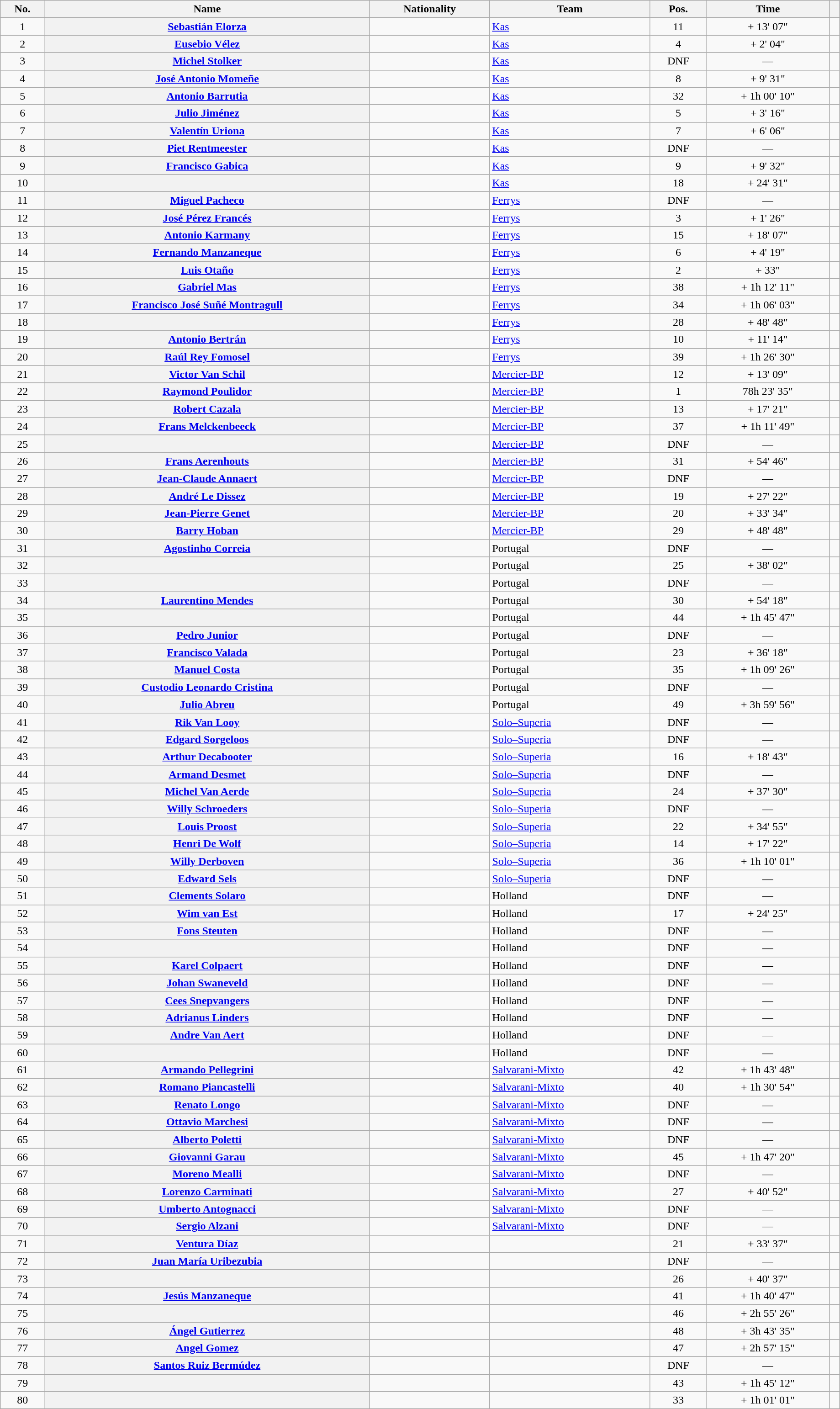<table class="wikitable plainrowheaders sortable" style="width:97%">
<tr>
<th scope="col">No.</th>
<th scope="col">Name</th>
<th scope="col">Nationality</th>
<th scope="col">Team</th>
<th scope="col" data-sort-type="number">Pos.</th>
<th scope="col" data-sort-type="number">Time</th>
<th scope="col" class="unsortable"></th>
</tr>
<tr>
<td style="text-align:center;">1</td>
<th scope="row"><a href='#'>Sebastián Elorza</a></th>
<td></td>
<td><a href='#'>Kas</a></td>
<td style="text-align:center;">11</td>
<td style="text-align:center;" data-sort-value="11">+ 13' 07"</td>
<td style="text-align:center;"></td>
</tr>
<tr>
<td style="text-align:center;">2</td>
<th scope="row"><a href='#'>Eusebio Vélez</a></th>
<td></td>
<td><a href='#'>Kas</a></td>
<td style="text-align:center;">4</td>
<td style="text-align:center;" data-sort-value="4">+ 2' 04"</td>
<td style="text-align:center;"></td>
</tr>
<tr>
<td style="text-align:center;">3</td>
<th scope="row"><a href='#'>Michel Stolker</a></th>
<td></td>
<td><a href='#'>Kas</a></td>
<td style="text-align:center;" data-sort-value="50">DNF</td>
<td style="text-align:center;" data-sort-value="50">—</td>
<td style="text-align:center;"></td>
</tr>
<tr>
<td style="text-align:center;">4</td>
<th scope="row"><a href='#'>José Antonio Momeñe</a></th>
<td></td>
<td><a href='#'>Kas</a></td>
<td style="text-align:center;">8</td>
<td style="text-align:center;" data-sort-value="8">+ 9' 31"</td>
<td style="text-align:center;"></td>
</tr>
<tr>
<td style="text-align:center;">5</td>
<th scope="row"><a href='#'>Antonio Barrutia</a></th>
<td></td>
<td><a href='#'>Kas</a></td>
<td style="text-align:center;">32</td>
<td style="text-align:center;" data-sort-value="32">+ 1h 00' 10"</td>
<td style="text-align:center;"></td>
</tr>
<tr>
<td style="text-align:center;">6</td>
<th scope="row"><a href='#'>Julio Jiménez</a></th>
<td></td>
<td><a href='#'>Kas</a></td>
<td style="text-align:center;">5</td>
<td style="text-align:center;" data-sort-value="5">+ 3' 16"</td>
<td style="text-align:center;"></td>
</tr>
<tr>
<td style="text-align:center;">7</td>
<th scope="row"><a href='#'>Valentín Uriona</a></th>
<td></td>
<td><a href='#'>Kas</a></td>
<td style="text-align:center;">7</td>
<td style="text-align:center;" data-sort-value="7">+ 6' 06"</td>
<td style="text-align:center;"></td>
</tr>
<tr>
<td style="text-align:center;">8</td>
<th scope="row"><a href='#'>Piet Rentmeester</a></th>
<td></td>
<td><a href='#'>Kas</a></td>
<td style="text-align:center;" data-sort-value="50">DNF</td>
<td style="text-align:center;" data-sort-value="50">—</td>
<td style="text-align:center;"></td>
</tr>
<tr>
<td style="text-align:center;">9</td>
<th scope="row"><a href='#'>Francisco Gabica</a></th>
<td></td>
<td><a href='#'>Kas</a></td>
<td style="text-align:center;">9</td>
<td style="text-align:center;" data-sort-value="9">+ 9' 32"</td>
<td style="text-align:center;"></td>
</tr>
<tr>
<td style="text-align:center;">10</td>
<th scope="row"></th>
<td></td>
<td><a href='#'>Kas</a></td>
<td style="text-align:center;">18</td>
<td style="text-align:center;" data-sort-value="18">+ 24' 31"</td>
<td style="text-align:center;"></td>
</tr>
<tr>
<td style="text-align:center;">11</td>
<th scope="row"><a href='#'>Miguel Pacheco</a></th>
<td></td>
<td><a href='#'>Ferrys</a></td>
<td style="text-align:center;" data-sort-value="50">DNF</td>
<td style="text-align:center;" data-sort-value="50">—</td>
<td style="text-align:center;"></td>
</tr>
<tr>
<td style="text-align:center;">12</td>
<th scope="row"><a href='#'>José Pérez Francés</a></th>
<td></td>
<td><a href='#'>Ferrys</a></td>
<td style="text-align:center;">3</td>
<td style="text-align:center;" data-sort-value="3">+ 1' 26"</td>
<td style="text-align:center;"></td>
</tr>
<tr>
<td style="text-align:center;">13</td>
<th scope="row"><a href='#'>Antonio Karmany</a></th>
<td></td>
<td><a href='#'>Ferrys</a></td>
<td style="text-align:center;">15</td>
<td style="text-align:center;" data-sort-value="15">+ 18' 07"</td>
<td style="text-align:center;"></td>
</tr>
<tr>
<td style="text-align:center;">14</td>
<th scope="row"><a href='#'>Fernando Manzaneque</a></th>
<td></td>
<td><a href='#'>Ferrys</a></td>
<td style="text-align:center;">6</td>
<td style="text-align:center;" data-sort-value="6">+ 4' 19"</td>
<td style="text-align:center;"></td>
</tr>
<tr>
<td style="text-align:center;">15</td>
<th scope="row"><a href='#'>Luis Otaño</a></th>
<td></td>
<td><a href='#'>Ferrys</a></td>
<td style="text-align:center;">2</td>
<td style="text-align:center;" data-sort-value="2">+ 33"</td>
<td style="text-align:center;"></td>
</tr>
<tr>
<td style="text-align:center;">16</td>
<th scope="row"><a href='#'>Gabriel Mas</a></th>
<td></td>
<td><a href='#'>Ferrys</a></td>
<td style="text-align:center;">38</td>
<td style="text-align:center;" data-sort-value="38">+ 1h 12' 11"</td>
<td style="text-align:center;"></td>
</tr>
<tr>
<td style="text-align:center;">17</td>
<th scope="row"><a href='#'>Francisco José Suñé Montragull</a></th>
<td></td>
<td><a href='#'>Ferrys</a></td>
<td style="text-align:center;">34</td>
<td style="text-align:center;" data-sort-value="34">+ 1h 06' 03"</td>
<td style="text-align:center;"></td>
</tr>
<tr>
<td style="text-align:center;">18</td>
<th scope="row"></th>
<td></td>
<td><a href='#'>Ferrys</a></td>
<td style="text-align:center;">28</td>
<td style="text-align:center;" data-sort-value="28">+ 48' 48"</td>
<td style="text-align:center;"></td>
</tr>
<tr>
<td style="text-align:center;">19</td>
<th scope="row"><a href='#'>Antonio Bertrán</a></th>
<td></td>
<td><a href='#'>Ferrys</a></td>
<td style="text-align:center;">10</td>
<td style="text-align:center;" data-sort-value="10">+ 11' 14"</td>
<td style="text-align:center;"></td>
</tr>
<tr>
<td style="text-align:center;">20</td>
<th scope="row"><a href='#'>Raúl Rey Fomosel</a></th>
<td></td>
<td><a href='#'>Ferrys</a></td>
<td style="text-align:center;">39</td>
<td style="text-align:center;" data-sort-value="39">+ 1h 26' 30"</td>
<td style="text-align:center;"></td>
</tr>
<tr>
<td style="text-align:center;">21</td>
<th scope="row"><a href='#'>Victor Van Schil</a></th>
<td></td>
<td><a href='#'>Mercier-BP</a></td>
<td style="text-align:center;">12</td>
<td style="text-align:center;" data-sort-value="12">+ 13' 09"</td>
<td style="text-align:center;"></td>
</tr>
<tr>
<td style="text-align:center;">22</td>
<th scope="row"><a href='#'>Raymond Poulidor</a></th>
<td></td>
<td><a href='#'>Mercier-BP</a></td>
<td style="text-align:center;">1</td>
<td style="text-align:center;" data-sort-value="1">78h 23' 35"</td>
<td style="text-align:center;"></td>
</tr>
<tr>
<td style="text-align:center;">23</td>
<th scope="row"><a href='#'>Robert Cazala</a></th>
<td></td>
<td><a href='#'>Mercier-BP</a></td>
<td style="text-align:center;">13</td>
<td style="text-align:center;" data-sort-value="13">+ 17' 21"</td>
<td style="text-align:center;"></td>
</tr>
<tr>
<td style="text-align:center;">24</td>
<th scope="row"><a href='#'>Frans Melckenbeeck</a></th>
<td></td>
<td><a href='#'>Mercier-BP</a></td>
<td style="text-align:center;">37</td>
<td style="text-align:center;" data-sort-value="37">+ 1h 11' 49"</td>
<td style="text-align:center;"></td>
</tr>
<tr>
<td style="text-align:center;">25</td>
<th scope="row"></th>
<td></td>
<td><a href='#'>Mercier-BP</a></td>
<td style="text-align:center;" data-sort-value="50">DNF</td>
<td style="text-align:center;" data-sort-value="50">—</td>
<td style="text-align:center;"></td>
</tr>
<tr>
<td style="text-align:center;">26</td>
<th scope="row"><a href='#'>Frans Aerenhouts</a></th>
<td></td>
<td><a href='#'>Mercier-BP</a></td>
<td style="text-align:center;">31</td>
<td style="text-align:center;" data-sort-value="31">+ 54' 46"</td>
<td style="text-align:center;"></td>
</tr>
<tr>
<td style="text-align:center;">27</td>
<th scope="row"><a href='#'>Jean-Claude Annaert</a></th>
<td></td>
<td><a href='#'>Mercier-BP</a></td>
<td style="text-align:center;" data-sort-value="50">DNF</td>
<td style="text-align:center;" data-sort-value="50">—</td>
<td style="text-align:center;"></td>
</tr>
<tr>
<td style="text-align:center;">28</td>
<th scope="row"><a href='#'>André Le Dissez</a></th>
<td></td>
<td><a href='#'>Mercier-BP</a></td>
<td style="text-align:center;">19</td>
<td style="text-align:center;" data-sort-value="19">+ 27' 22"</td>
<td style="text-align:center;"></td>
</tr>
<tr>
<td style="text-align:center;">29</td>
<th scope="row"><a href='#'>Jean-Pierre Genet</a></th>
<td></td>
<td><a href='#'>Mercier-BP</a></td>
<td style="text-align:center;">20</td>
<td style="text-align:center;" data-sort-value="20">+ 33' 34"</td>
<td style="text-align:center;"></td>
</tr>
<tr>
<td style="text-align:center;">30</td>
<th scope="row"><a href='#'>Barry Hoban</a></th>
<td></td>
<td><a href='#'>Mercier-BP</a></td>
<td style="text-align:center;">29</td>
<td style="text-align:center;" data-sort-value="29">+ 48' 48"</td>
<td style="text-align:center;"></td>
</tr>
<tr>
<td style="text-align:center;">31</td>
<th scope="row"><a href='#'>Agostinho Correia</a></th>
<td></td>
<td>Portugal</td>
<td style="text-align:center;" data-sort-value="50">DNF</td>
<td style="text-align:center;" data-sort-value="50">—</td>
<td style="text-align:center;"></td>
</tr>
<tr>
<td style="text-align:center;">32</td>
<th scope="row"></th>
<td></td>
<td>Portugal</td>
<td style="text-align:center;">25</td>
<td style="text-align:center;" data-sort-value="25">+ 38' 02"</td>
<td style="text-align:center;"></td>
</tr>
<tr>
<td style="text-align:center;">33</td>
<th scope="row"></th>
<td></td>
<td>Portugal</td>
<td style="text-align:center;" data-sort-value="50">DNF</td>
<td style="text-align:center;" data-sort-value="50">—</td>
<td style="text-align:center;"></td>
</tr>
<tr>
<td style="text-align:center;">34</td>
<th scope="row"><a href='#'>Laurentino Mendes</a></th>
<td></td>
<td>Portugal</td>
<td style="text-align:center;">30</td>
<td style="text-align:center;" data-sort-value="30">+ 54' 18"</td>
<td style="text-align:center;"></td>
</tr>
<tr>
<td style="text-align:center;">35</td>
<th scope="row"></th>
<td></td>
<td>Portugal</td>
<td style="text-align:center;">44</td>
<td style="text-align:center;" data-sort-value="44">+ 1h 45' 47"</td>
<td style="text-align:center;"></td>
</tr>
<tr>
<td style="text-align:center;">36</td>
<th scope="row"><a href='#'>Pedro Junior</a></th>
<td></td>
<td>Portugal</td>
<td style="text-align:center;" data-sort-value="50">DNF</td>
<td style="text-align:center;" data-sort-value="50">—</td>
<td style="text-align:center;"></td>
</tr>
<tr>
<td style="text-align:center;">37</td>
<th scope="row"><a href='#'>Francisco Valada</a></th>
<td></td>
<td>Portugal</td>
<td style="text-align:center;">23</td>
<td style="text-align:center;" data-sort-value="23">+ 36' 18"</td>
<td style="text-align:center;"></td>
</tr>
<tr>
<td style="text-align:center;">38</td>
<th scope="row"><a href='#'>Manuel Costa</a></th>
<td></td>
<td>Portugal</td>
<td style="text-align:center;">35</td>
<td style="text-align:center;" data-sort-value="35">+ 1h 09' 26"</td>
<td style="text-align:center;"></td>
</tr>
<tr>
<td style="text-align:center;">39</td>
<th scope="row"><a href='#'>Custodio Leonardo Cristina</a></th>
<td></td>
<td>Portugal</td>
<td style="text-align:center;" data-sort-value="50">DNF</td>
<td style="text-align:center;" data-sort-value="50">—</td>
<td style="text-align:center;"></td>
</tr>
<tr>
<td style="text-align:center;">40</td>
<th scope="row"><a href='#'>Julio Abreu</a></th>
<td></td>
<td>Portugal</td>
<td style="text-align:center;">49</td>
<td style="text-align:center;" data-sort-value="49">+ 3h 59' 56"</td>
<td style="text-align:center;"></td>
</tr>
<tr>
<td style="text-align:center;">41</td>
<th scope="row"><a href='#'>Rik Van Looy</a></th>
<td></td>
<td><a href='#'>Solo–Superia</a></td>
<td style="text-align:center;" data-sort-value="50">DNF</td>
<td style="text-align:center;" data-sort-value="50">—</td>
<td style="text-align:center;"></td>
</tr>
<tr>
<td style="text-align:center;">42</td>
<th scope="row"><a href='#'>Edgard Sorgeloos</a></th>
<td></td>
<td><a href='#'>Solo–Superia</a></td>
<td style="text-align:center;" data-sort-value="50">DNF</td>
<td style="text-align:center;" data-sort-value="50">—</td>
<td style="text-align:center;"></td>
</tr>
<tr>
<td style="text-align:center;">43</td>
<th scope="row"><a href='#'>Arthur Decabooter</a></th>
<td></td>
<td><a href='#'>Solo–Superia</a></td>
<td style="text-align:center;">16</td>
<td style="text-align:center;" data-sort-value="16">+ 18' 43"</td>
<td style="text-align:center;"></td>
</tr>
<tr>
<td style="text-align:center;">44</td>
<th scope="row"><a href='#'>Armand Desmet</a></th>
<td></td>
<td><a href='#'>Solo–Superia</a></td>
<td style="text-align:center;" data-sort-value="50">DNF</td>
<td style="text-align:center;" data-sort-value="50">—</td>
<td style="text-align:center;"></td>
</tr>
<tr>
<td style="text-align:center;">45</td>
<th scope="row"><a href='#'>Michel Van Aerde</a></th>
<td></td>
<td><a href='#'>Solo–Superia</a></td>
<td style="text-align:center;">24</td>
<td style="text-align:center;" data-sort-value="24">+ 37' 30"</td>
<td style="text-align:center;"></td>
</tr>
<tr>
<td style="text-align:center;">46</td>
<th scope="row"><a href='#'>Willy Schroeders</a></th>
<td></td>
<td><a href='#'>Solo–Superia</a></td>
<td style="text-align:center;" data-sort-value="50">DNF</td>
<td style="text-align:center;" data-sort-value="50">—</td>
<td style="text-align:center;"></td>
</tr>
<tr>
<td style="text-align:center;">47</td>
<th scope="row"><a href='#'>Louis Proost</a></th>
<td></td>
<td><a href='#'>Solo–Superia</a></td>
<td style="text-align:center;">22</td>
<td style="text-align:center;" data-sort-value="22">+ 34' 55"</td>
<td style="text-align:center;"></td>
</tr>
<tr>
<td style="text-align:center;">48</td>
<th scope="row"><a href='#'>Henri De Wolf</a></th>
<td></td>
<td><a href='#'>Solo–Superia</a></td>
<td style="text-align:center;">14</td>
<td style="text-align:center;" data-sort-value="14">+ 17' 22"</td>
<td style="text-align:center;"></td>
</tr>
<tr>
<td style="text-align:center;">49</td>
<th scope="row"><a href='#'>Willy Derboven</a></th>
<td></td>
<td><a href='#'>Solo–Superia</a></td>
<td style="text-align:center;">36</td>
<td style="text-align:center;" data-sort-value="36">+ 1h 10' 01"</td>
<td style="text-align:center;"></td>
</tr>
<tr>
<td style="text-align:center;">50</td>
<th scope="row"><a href='#'>Edward Sels</a></th>
<td></td>
<td><a href='#'>Solo–Superia</a></td>
<td style="text-align:center;" data-sort-value="50">DNF</td>
<td style="text-align:center;" data-sort-value="50">—</td>
<td style="text-align:center;"></td>
</tr>
<tr>
<td style="text-align:center;">51</td>
<th scope="row"><a href='#'>Clements Solaro</a></th>
<td></td>
<td>Holland</td>
<td style="text-align:center;" data-sort-value="50">DNF</td>
<td style="text-align:center;" data-sort-value="50">—</td>
<td style="text-align:center;"></td>
</tr>
<tr>
<td style="text-align:center;">52</td>
<th scope="row"><a href='#'>Wim van Est</a></th>
<td></td>
<td>Holland</td>
<td style="text-align:center;">17</td>
<td style="text-align:center;" data-sort-value="17">+ 24' 25"</td>
<td style="text-align:center;"></td>
</tr>
<tr>
<td style="text-align:center;">53</td>
<th scope="row"><a href='#'>Fons Steuten</a></th>
<td></td>
<td>Holland</td>
<td style="text-align:center;" data-sort-value="50">DNF</td>
<td style="text-align:center;" data-sort-value="50">—</td>
<td style="text-align:center;"></td>
</tr>
<tr>
<td style="text-align:center;">54</td>
<th scope="row"></th>
<td></td>
<td>Holland</td>
<td style="text-align:center;" data-sort-value="50">DNF</td>
<td style="text-align:center;" data-sort-value="50">—</td>
<td style="text-align:center;"></td>
</tr>
<tr>
<td style="text-align:center;">55</td>
<th scope="row"><a href='#'>Karel Colpaert</a></th>
<td></td>
<td>Holland</td>
<td style="text-align:center;" data-sort-value="50">DNF</td>
<td style="text-align:center;" data-sort-value="50">—</td>
<td style="text-align:center;"></td>
</tr>
<tr>
<td style="text-align:center;">56</td>
<th scope="row"><a href='#'>Johan Swaneveld</a></th>
<td></td>
<td>Holland</td>
<td style="text-align:center;" data-sort-value="50">DNF</td>
<td style="text-align:center;" data-sort-value="50">—</td>
<td style="text-align:center;"></td>
</tr>
<tr>
<td style="text-align:center;">57</td>
<th scope="row"><a href='#'>Cees Snepvangers</a></th>
<td></td>
<td>Holland</td>
<td style="text-align:center;" data-sort-value="50">DNF</td>
<td style="text-align:center;" data-sort-value="50">—</td>
<td style="text-align:center;"></td>
</tr>
<tr>
<td style="text-align:center;">58</td>
<th scope="row"><a href='#'>Adrianus Linders</a></th>
<td></td>
<td>Holland</td>
<td style="text-align:center;" data-sort-value="50">DNF</td>
<td style="text-align:center;" data-sort-value="50">—</td>
<td style="text-align:center;"></td>
</tr>
<tr>
<td style="text-align:center;">59</td>
<th scope="row"><a href='#'>Andre Van Aert</a></th>
<td></td>
<td>Holland</td>
<td style="text-align:center;" data-sort-value="50">DNF</td>
<td style="text-align:center;" data-sort-value="50">—</td>
<td style="text-align:center;"></td>
</tr>
<tr>
<td style="text-align:center;">60</td>
<th scope="row"></th>
<td></td>
<td>Holland</td>
<td style="text-align:center;" data-sort-value="50">DNF</td>
<td style="text-align:center;" data-sort-value="50">—</td>
<td style="text-align:center;"></td>
</tr>
<tr>
<td style="text-align:center;">61</td>
<th scope="row"><a href='#'>Armando Pellegrini</a></th>
<td></td>
<td><a href='#'>Salvarani-Mixto</a></td>
<td style="text-align:center;">42</td>
<td style="text-align:center;" data-sort-value="42">+ 1h 43' 48"</td>
<td style="text-align:center;"></td>
</tr>
<tr>
<td style="text-align:center;">62</td>
<th scope="row"><a href='#'>Romano Piancastelli</a></th>
<td></td>
<td><a href='#'>Salvarani-Mixto</a></td>
<td style="text-align:center;">40</td>
<td style="text-align:center;" data-sort-value="40">+ 1h 30' 54"</td>
<td style="text-align:center;"></td>
</tr>
<tr>
<td style="text-align:center;">63</td>
<th scope="row"><a href='#'>Renato Longo</a></th>
<td></td>
<td><a href='#'>Salvarani-Mixto</a></td>
<td style="text-align:center;" data-sort-value="50">DNF</td>
<td style="text-align:center;" data-sort-value="50">—</td>
<td style="text-align:center;"></td>
</tr>
<tr>
<td style="text-align:center;">64</td>
<th scope="row"><a href='#'>Ottavio Marchesi</a></th>
<td></td>
<td><a href='#'>Salvarani-Mixto</a></td>
<td style="text-align:center;" data-sort-value="50">DNF</td>
<td style="text-align:center;" data-sort-value="50">—</td>
<td style="text-align:center;"></td>
</tr>
<tr>
<td style="text-align:center;">65</td>
<th scope="row"><a href='#'>Alberto Poletti</a></th>
<td></td>
<td><a href='#'>Salvarani-Mixto</a></td>
<td style="text-align:center;" data-sort-value="50">DNF</td>
<td style="text-align:center;" data-sort-value="50">—</td>
<td style="text-align:center;"></td>
</tr>
<tr>
<td style="text-align:center;">66</td>
<th scope="row"><a href='#'>Giovanni Garau</a></th>
<td></td>
<td><a href='#'>Salvarani-Mixto</a></td>
<td style="text-align:center;">45</td>
<td style="text-align:center;" data-sort-value="45">+ 1h 47' 20"</td>
<td style="text-align:center;"></td>
</tr>
<tr>
<td style="text-align:center;">67</td>
<th scope="row"><a href='#'>Moreno Mealli</a></th>
<td></td>
<td><a href='#'>Salvarani-Mixto</a></td>
<td style="text-align:center;" data-sort-value="50">DNF</td>
<td style="text-align:center;" data-sort-value="50">—</td>
<td style="text-align:center;"></td>
</tr>
<tr>
<td style="text-align:center;">68</td>
<th scope="row"><a href='#'>Lorenzo Carminati</a></th>
<td></td>
<td><a href='#'>Salvarani-Mixto</a></td>
<td style="text-align:center;">27</td>
<td style="text-align:center;" data-sort-value="27">+ 40' 52"</td>
<td style="text-align:center;"></td>
</tr>
<tr>
<td style="text-align:center;">69</td>
<th scope="row"><a href='#'>Umberto Antognacci</a></th>
<td></td>
<td><a href='#'>Salvarani-Mixto</a></td>
<td style="text-align:center;" data-sort-value="50">DNF</td>
<td style="text-align:center;" data-sort-value="50">—</td>
<td style="text-align:center;"></td>
</tr>
<tr>
<td style="text-align:center;">70</td>
<th scope="row"><a href='#'>Sergio Alzani</a></th>
<td></td>
<td><a href='#'>Salvarani-Mixto</a></td>
<td style="text-align:center;" data-sort-value="50">DNF</td>
<td style="text-align:center;" data-sort-value="50">—</td>
<td style="text-align:center;"></td>
</tr>
<tr>
<td style="text-align:center;">71</td>
<th scope="row"><a href='#'>Ventura Díaz</a></th>
<td></td>
<td></td>
<td style="text-align:center;">21</td>
<td style="text-align:center;" data-sort-value="21">+ 33' 37"</td>
<td style="text-align:center;"></td>
</tr>
<tr>
<td style="text-align:center;">72</td>
<th scope="row"><a href='#'>Juan María Uribezubia</a></th>
<td></td>
<td></td>
<td style="text-align:center;" data-sort-value="50">DNF</td>
<td style="text-align:center;" data-sort-value="50">—</td>
<td style="text-align:center;"></td>
</tr>
<tr>
<td style="text-align:center;">73</td>
<th scope="row"></th>
<td></td>
<td></td>
<td style="text-align:center;">26</td>
<td style="text-align:center;" data-sort-value="26">+ 40' 37"</td>
<td style="text-align:center;"></td>
</tr>
<tr>
<td style="text-align:center;">74</td>
<th scope="row"><a href='#'>Jesús Manzaneque</a></th>
<td></td>
<td></td>
<td style="text-align:center;">41</td>
<td style="text-align:center;" data-sort-value="41">+ 1h 40' 47"</td>
<td style="text-align:center;"></td>
</tr>
<tr>
<td style="text-align:center;">75</td>
<th scope="row"></th>
<td></td>
<td></td>
<td style="text-align:center;">46</td>
<td style="text-align:center;" data-sort-value="46">+ 2h 55' 26"</td>
<td style="text-align:center;"></td>
</tr>
<tr>
<td style="text-align:center;">76</td>
<th scope="row"><a href='#'>Ángel Gutierrez</a></th>
<td></td>
<td></td>
<td style="text-align:center;">48</td>
<td style="text-align:center;" data-sort-value="48">+ 3h 43' 35"</td>
<td style="text-align:center;"></td>
</tr>
<tr>
<td style="text-align:center;">77</td>
<th scope="row"><a href='#'>Angel Gomez</a></th>
<td></td>
<td></td>
<td style="text-align:center;">47</td>
<td style="text-align:center;" data-sort-value="47">+ 2h 57' 15"</td>
<td style="text-align:center;"></td>
</tr>
<tr>
<td style="text-align:center;">78</td>
<th scope="row"><a href='#'>Santos Ruiz Bermúdez</a></th>
<td></td>
<td></td>
<td style="text-align:center;" data-sort-value="50">DNF</td>
<td style="text-align:center;" data-sort-value="50">—</td>
<td style="text-align:center;"></td>
</tr>
<tr>
<td style="text-align:center;">79</td>
<th scope="row"></th>
<td></td>
<td></td>
<td style="text-align:center;">43</td>
<td style="text-align:center;" data-sort-value="43">+ 1h 45' 12"</td>
<td style="text-align:center;"></td>
</tr>
<tr>
<td style="text-align:center;">80</td>
<th scope="row"></th>
<td></td>
<td></td>
<td style="text-align:center;">33</td>
<td style="text-align:center;" data-sort-value="33">+ 1h 01' 01"</td>
<td style="text-align:center;"></td>
</tr>
</table>
